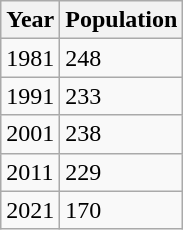<table class="wikitable">
<tr>
<th>Year</th>
<th>Population</th>
</tr>
<tr>
<td>1981</td>
<td>248</td>
</tr>
<tr>
<td>1991</td>
<td>233</td>
</tr>
<tr>
<td>2001</td>
<td>238</td>
</tr>
<tr>
<td>2011</td>
<td>229</td>
</tr>
<tr>
<td>2021</td>
<td>170</td>
</tr>
</table>
